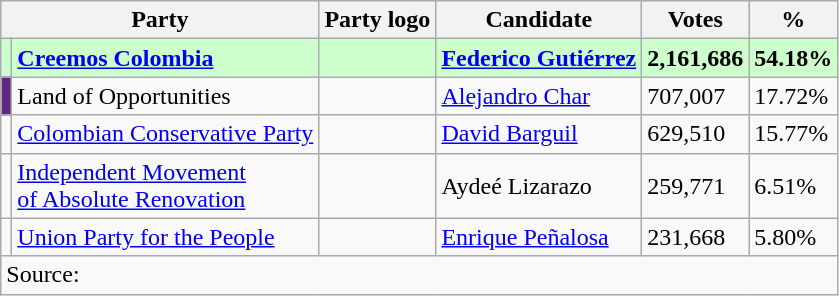<table class="wikitable">
<tr>
<th colspan="2">Party</th>
<th>Party logo</th>
<th>Candidate</th>
<th>Votes</th>
<th>%</th>
</tr>
<tr style="background:#cfc;">
<td bgcolor=></td>
<td><strong><a href='#'>Creemos Colombia</a></strong></td>
<td></td>
<td><strong><a href='#'>Federico Gutiérrez</a></strong></td>
<td><strong>2,161,686</strong></td>
<td><strong>54.18%</strong></td>
</tr>
<tr>
<td style="background:#612682;"></td>
<td>Land of Opportunities</td>
<td></td>
<td><a href='#'>Alejandro Char</a></td>
<td>707,007</td>
<td>17.72%</td>
</tr>
<tr>
<td bgcolor=></td>
<td><a href='#'>Colombian Conservative Party</a></td>
<td></td>
<td><a href='#'>David Barguil</a></td>
<td>629,510</td>
<td>15.77%</td>
</tr>
<tr>
<td bgcolor=></td>
<td><a href='#'>Independent Movement<br>of Absolute Renovation</a></td>
<td></td>
<td>Aydeé Lizarazo</td>
<td>259,771</td>
<td>6.51%</td>
</tr>
<tr>
<td bgcolor=></td>
<td><a href='#'>Union Party for the People</a></td>
<td></td>
<td><a href='#'>Enrique Peñalosa</a></td>
<td>231,668</td>
<td>5.80%</td>
</tr>
<tr>
<td colspan="6">Source:</td>
</tr>
</table>
